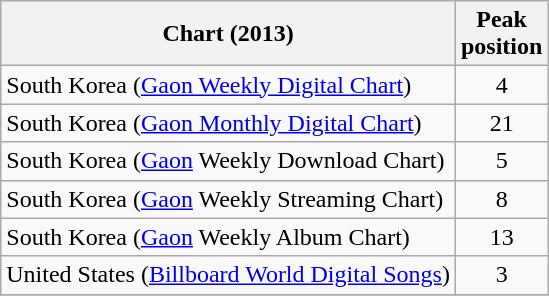<table class="wikitable sortable">
<tr>
<th>Chart (2013)</th>
<th>Peak<br>position</th>
</tr>
<tr>
<td>South Korea (<a href='#'>Gaon Weekly Digital Chart</a>)</td>
<td align="center">4</td>
</tr>
<tr>
<td>South Korea (<a href='#'>Gaon Monthly Digital Chart</a>)</td>
<td align="center">21</td>
</tr>
<tr>
<td>South Korea (<a href='#'>Gaon</a> Weekly Download Chart)</td>
<td align="center">5</td>
</tr>
<tr>
<td>South Korea (<a href='#'>Gaon</a> Weekly Streaming Chart)</td>
<td align="center">8</td>
</tr>
<tr>
<td>South Korea (<a href='#'>Gaon</a> Weekly Album Chart)</td>
<td align="center">13</td>
</tr>
<tr>
<td>United States (<a href='#'>Billboard World Digital Songs</a>)</td>
<td align="center">3</td>
</tr>
<tr>
</tr>
</table>
